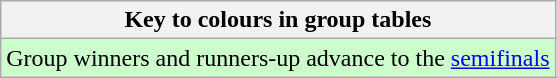<table class="wikitable">
<tr>
<th>Key to colours in group tables</th>
</tr>
<tr bgcolor=#ccffcc>
<td>Group winners and runners-up advance to the <a href='#'>semifinals</a></td>
</tr>
</table>
